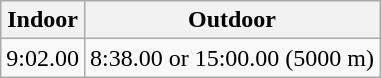<table class="wikitable" border="1" align="upright">
<tr>
<th>Indoor</th>
<th>Outdoor</th>
</tr>
<tr>
<td>9:02.00</td>
<td>8:38.00 or 15:00.00 (5000 m)</td>
</tr>
</table>
